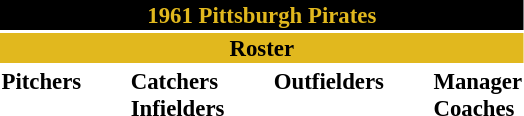<table class="toccolours" style="font-size: 95%;">
<tr>
<th colspan="10" style="background-color: black; color: #e1b81e; text-align: center;">1961 Pittsburgh Pirates</th>
</tr>
<tr>
<td colspan="10" style="background-color: #e1b81e; color: black; text-align: center;"><strong>Roster</strong></td>
</tr>
<tr>
<td valign="top"><strong>Pitchers</strong><br>















</td>
<td width="25px"></td>
<td valign="top"><strong>Catchers</strong><br>



<strong>Infielders</strong>







</td>
<td width="25px"></td>
<td valign="top"><strong>Outfielders</strong><br>






</td>
<td width="25px"></td>
<td valign="top"><strong>Manager</strong><br>
<strong>Coaches</strong>




</td>
</tr>
</table>
